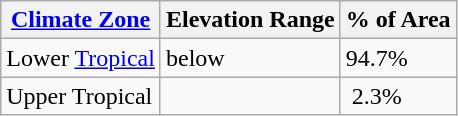<table class="wikitable">
<tr>
<th><a href='#'>Climate Zone</a></th>
<th>Elevation Range</th>
<th>% of Area</th>
</tr>
<tr>
<td>Lower <a href='#'>Tropical</a></td>
<td>below </td>
<td>94.7%</td>
</tr>
<tr>
<td>Upper Tropical</td>
<td></td>
<td> 2.3%</td>
</tr>
</table>
